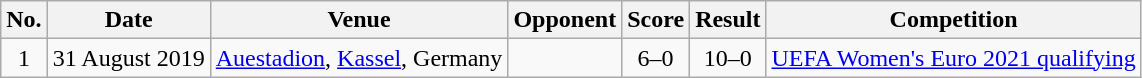<table class="wikitable sortable">
<tr>
<th scope="col">No.</th>
<th scope="col">Date</th>
<th scope="col">Venue</th>
<th scope="col">Opponent</th>
<th scope="col">Score</th>
<th scope="col">Result</th>
<th scope="col">Competition</th>
</tr>
<tr>
<td align="center">1</td>
<td>31 August 2019</td>
<td><a href='#'>Auestadion</a>, <a href='#'>Kassel</a>, Germany</td>
<td></td>
<td align="center">6–0</td>
<td align="center">10–0</td>
<td><a href='#'>UEFA Women's Euro 2021 qualifying</a></td>
</tr>
</table>
